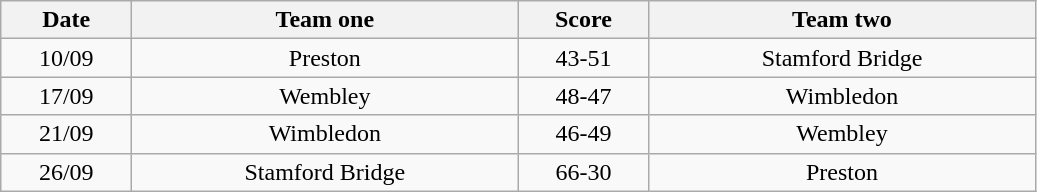<table class="wikitable" style="text-align: center">
<tr>
<th width=80>Date</th>
<th width=250>Team one</th>
<th width=80>Score</th>
<th width=250>Team two</th>
</tr>
<tr>
<td>10/09</td>
<td>Preston</td>
<td>43-51</td>
<td>Stamford Bridge</td>
</tr>
<tr>
<td>17/09</td>
<td>Wembley</td>
<td>48-47</td>
<td>Wimbledon</td>
</tr>
<tr>
<td>21/09</td>
<td>Wimbledon</td>
<td>46-49</td>
<td>Wembley</td>
</tr>
<tr>
<td>26/09</td>
<td>Stamford Bridge</td>
<td>66-30</td>
<td>Preston</td>
</tr>
</table>
